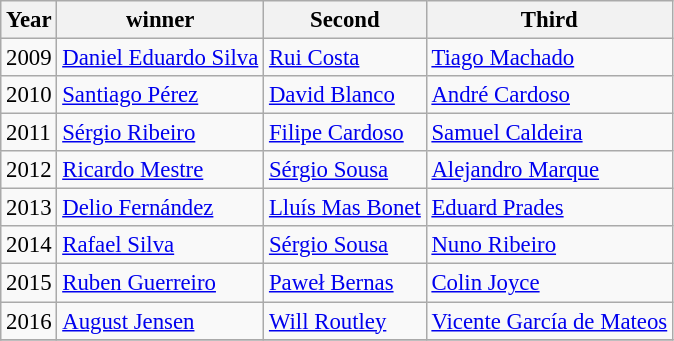<table class="wikitable" style="font-size:95%">
<tr>
<th>Year</th>
<th>winner</th>
<th>Second</th>
<th>Third</th>
</tr>
<tr>
<td>2009</td>
<td> <a href='#'>Daniel Eduardo Silva</a></td>
<td> <a href='#'>Rui Costa</a></td>
<td> <a href='#'>Tiago Machado</a></td>
</tr>
<tr>
<td>2010</td>
<td> <a href='#'>Santiago Pérez</a></td>
<td> <a href='#'>David Blanco</a></td>
<td> <a href='#'>André Cardoso</a></td>
</tr>
<tr>
<td>2011</td>
<td> <a href='#'>Sérgio Ribeiro</a></td>
<td> <a href='#'>Filipe Cardoso</a></td>
<td> <a href='#'>Samuel Caldeira</a></td>
</tr>
<tr>
<td>2012</td>
<td> <a href='#'>Ricardo Mestre</a></td>
<td> <a href='#'>Sérgio Sousa</a></td>
<td> <a href='#'>Alejandro Marque</a></td>
</tr>
<tr>
<td>2013</td>
<td> <a href='#'>Delio Fernández</a></td>
<td> <a href='#'>Lluís Mas Bonet</a></td>
<td> <a href='#'>Eduard Prades</a></td>
</tr>
<tr>
<td>2014</td>
<td> <a href='#'>Rafael Silva</a></td>
<td> <a href='#'>Sérgio Sousa</a></td>
<td> <a href='#'>Nuno Ribeiro</a></td>
</tr>
<tr>
<td>2015</td>
<td> <a href='#'>Ruben Guerreiro</a></td>
<td> <a href='#'>Paweł Bernas</a></td>
<td> <a href='#'>Colin Joyce</a></td>
</tr>
<tr>
<td>2016</td>
<td> <a href='#'>August Jensen</a></td>
<td> <a href='#'>Will Routley</a></td>
<td> <a href='#'>Vicente García de Mateos</a></td>
</tr>
<tr>
</tr>
</table>
